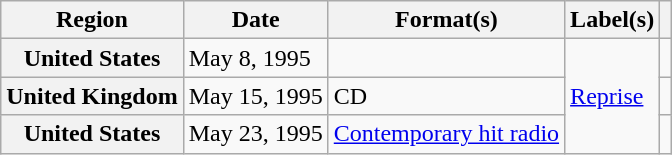<table class="wikitable plainrowheaders">
<tr>
<th scope="col">Region</th>
<th scope="col">Date</th>
<th scope="col">Format(s)</th>
<th scope="col">Label(s)</th>
<th scope="col"></th>
</tr>
<tr>
<th scope="row">United States</th>
<td>May 8, 1995</td>
<td></td>
<td rowspan="3"><a href='#'>Reprise</a></td>
<td></td>
</tr>
<tr>
<th scope="row">United Kingdom</th>
<td>May 15, 1995</td>
<td>CD</td>
<td></td>
</tr>
<tr>
<th scope="row">United States</th>
<td>May 23, 1995</td>
<td><a href='#'>Contemporary hit radio</a></td>
<td></td>
</tr>
</table>
